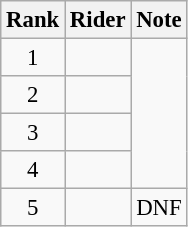<table class="wikitable" style="font-size:95%" style="width:25em;">
<tr>
<th>Rank</th>
<th>Rider</th>
<th>Note</th>
</tr>
<tr>
<td align=center>1</td>
<td></td>
</tr>
<tr>
<td align=center>2</td>
<td></td>
</tr>
<tr>
<td align=center>3</td>
<td></td>
</tr>
<tr>
<td align=center>4</td>
<td></td>
</tr>
<tr>
<td align=center>5</td>
<td></td>
<td>DNF</td>
</tr>
</table>
